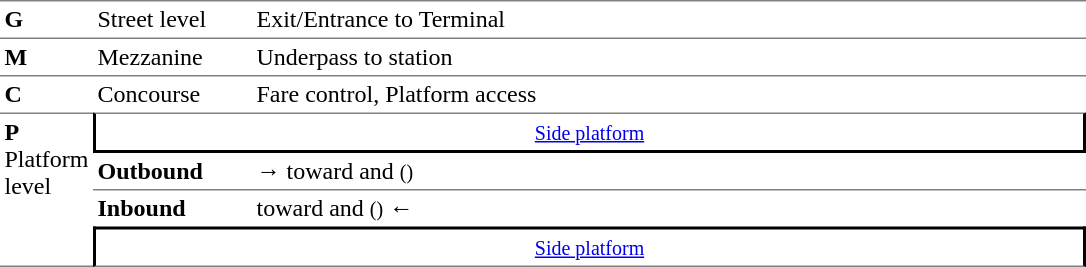<table border="0" cellspacing="0" cellpadding="3">
<tr>
<td style="border-top:solid 1px gray;" width=50><strong>G</strong></td>
<td style="border-top:solid 1px gray;" width=100>Street level</td>
<td style="border-top:solid 1px gray;" width=550>Exit/Entrance to Terminal</td>
</tr>
<tr>
<td style="border-top:solid 1px gray;"><strong>M</strong></td>
<td style="border-top:solid 1px gray;">Mezzanine</td>
<td style="border-top:solid 1px gray;">Underpass to station</td>
</tr>
<tr>
<td style="border-top:solid 1px gray;"><strong>C</strong></td>
<td style="border-top:solid 1px gray;">Concourse</td>
<td style="border-top:solid 1px gray;">Fare control, Platform access</td>
</tr>
<tr>
<td rowspan="4" style="border-top:solid 1px gray;border-bottom:solid 1px gray;"valign="top"><strong>P</strong><br>Platform level</td>
<td colspan="2" style="border-top:solid 1px gray;border-right:solid 2px black;border-left:solid 2px black;border-bottom:solid 2px black;text-align:center;"><small><a href='#'>Side platform</a></small></td>
</tr>
<tr>
<td style="border-bottom:solid 1px gray;"><span><strong>Outbound</strong></span></td>
<td style="border-bottom:solid 1px gray;">→  toward  and  <small>()</small></td>
</tr>
<tr>
<td><span><strong>Inbound</strong></span></td>
<td>  toward  and  <small>()</small> ←</td>
</tr>
<tr>
<td colspan="2" style="border-top:solid 2px black;border-right:solid 2px black;border-left:solid 2px black;border-bottom:solid 1px gray;text-align:center;"><small><a href='#'>Side platform</a></small></td>
</tr>
</table>
